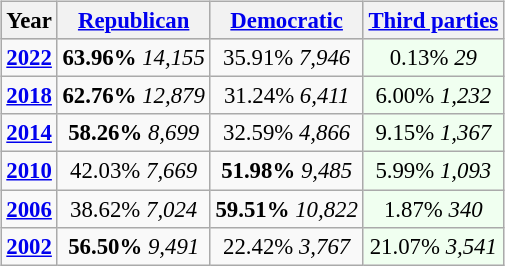<table class="wikitable" style="float:right; font-size:95%;">
<tr bgcolor=lightgrey>
<th>Year</th>
<th><a href='#'>Republican</a></th>
<th><a href='#'>Democratic</a></th>
<th><a href='#'>Third parties</a></th>
</tr>
<tr>
<td style="text-align:center;" ><strong><a href='#'>2022</a></strong></td>
<td style="text-align:center;" ><strong>63.96%</strong> <em>14,155</em></td>
<td style="text-align:center;" >35.91% <em>7,946</em></td>
<td style="text-align:center; background:honeyDew;">0.13% <em>29</em></td>
</tr>
<tr>
<td style="text-align:center;" ><strong><a href='#'>2018</a></strong></td>
<td style="text-align:center;" ><strong>62.76%</strong> <em>12,879</em></td>
<td style="text-align:center;" >31.24% <em>6,411</em></td>
<td style="text-align:center; background:honeyDew;">6.00% <em>1,232</em></td>
</tr>
<tr>
<td style="text-align:center;" ><strong><a href='#'>2014</a></strong></td>
<td style="text-align:center;" ><strong>58.26%</strong> <em>8,699</em></td>
<td style="text-align:center;" >32.59% <em>4,866</em></td>
<td style="text-align:center; background:honeyDew;">9.15% <em>1,367</em></td>
</tr>
<tr>
<td style="text-align:center;" ><strong><a href='#'>2010</a></strong></td>
<td style="text-align:center;" >42.03% <em>7,669</em></td>
<td style="text-align:center;" ><strong>51.98%</strong> <em>9,485</em></td>
<td style="text-align:center; background:honeyDew;">5.99% <em>1,093</em></td>
</tr>
<tr>
<td style="text-align:center;" ><strong><a href='#'>2006</a></strong></td>
<td style="text-align:center;" >38.62% <em>7,024</em></td>
<td style="text-align:center;" ><strong>59.51%</strong> <em>10,822</em></td>
<td style="text-align:center; background:honeyDew;">1.87% <em>340</em></td>
</tr>
<tr>
<td style="text-align:center;" ><strong><a href='#'>2002</a></strong></td>
<td style="text-align:center;" ><strong>56.50%</strong> <em>9,491</em></td>
<td style="text-align:center;" >22.42% <em>3,767</em></td>
<td style="text-align:center; background:honeyDew;">21.07% <em>3,541</em></td>
</tr>
</table>
